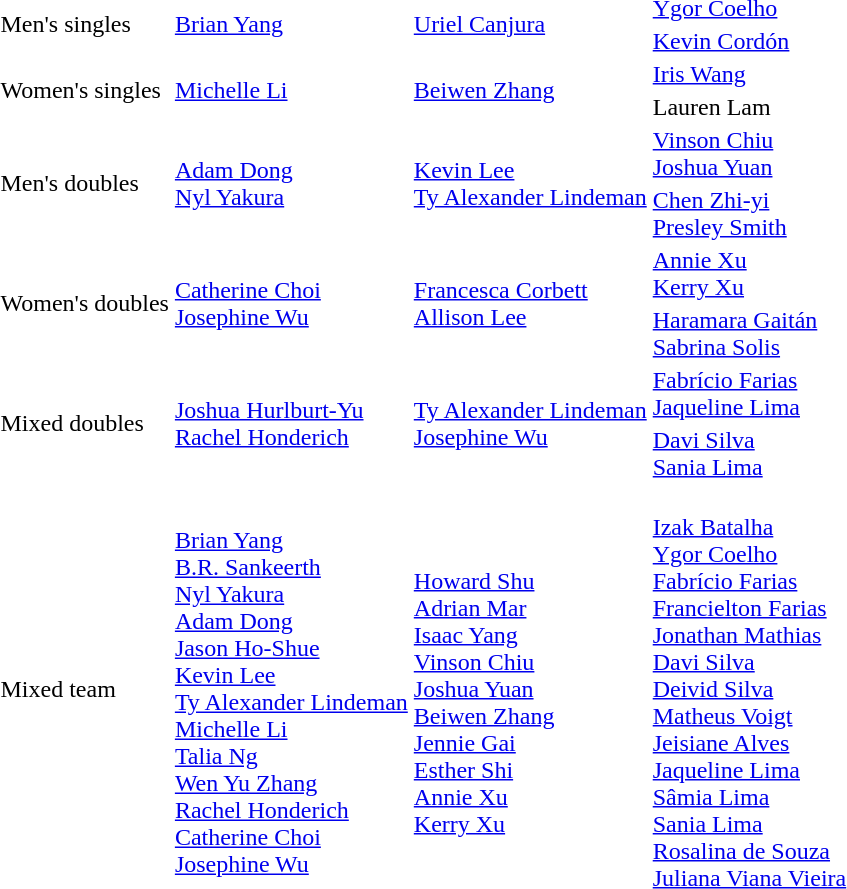<table>
<tr>
<td rowspan="2">Men's singles</td>
<td rowspan="2"> <a href='#'>Brian Yang</a></td>
<td rowspan="2"> <a href='#'>Uriel Canjura</a></td>
<td> <a href='#'>Ygor Coelho</a></td>
</tr>
<tr>
<td> <a href='#'>Kevin Cordón</a></td>
</tr>
<tr>
<td rowspan="2">Women's singles</td>
<td rowspan="2"> <a href='#'>Michelle Li</a></td>
<td rowspan="2"> <a href='#'>Beiwen Zhang</a></td>
<td> <a href='#'>Iris Wang</a></td>
</tr>
<tr>
<td> Lauren Lam</td>
</tr>
<tr>
<td rowspan="2">Men's doubles</td>
<td rowspan="2"> <a href='#'>Adam Dong</a><br> <a href='#'>Nyl Yakura</a></td>
<td rowspan="2"> <a href='#'>Kevin Lee</a><br> <a href='#'>Ty Alexander Lindeman</a></td>
<td> <a href='#'>Vinson Chiu</a><br> <a href='#'>Joshua Yuan</a></td>
</tr>
<tr>
<td> <a href='#'>Chen Zhi-yi</a><br> <a href='#'>Presley Smith</a></td>
</tr>
<tr>
<td rowspan="2">Women's doubles</td>
<td rowspan="2"> <a href='#'>Catherine Choi</a><br> <a href='#'>Josephine Wu</a></td>
<td rowspan="2"> <a href='#'>Francesca Corbett</a><br> <a href='#'>Allison Lee</a></td>
<td> <a href='#'>Annie Xu</a><br> <a href='#'>Kerry Xu</a></td>
</tr>
<tr>
<td> <a href='#'>Haramara Gaitán</a><br> <a href='#'>Sabrina Solis</a></td>
</tr>
<tr>
<td rowspan="2">Mixed doubles</td>
<td rowspan="2"> <a href='#'>Joshua Hurlburt-Yu</a><br> <a href='#'>Rachel Honderich</a></td>
<td rowspan="2"> <a href='#'>Ty Alexander Lindeman</a><br> <a href='#'>Josephine Wu</a></td>
<td> <a href='#'>Fabrício Farias</a><br> <a href='#'>Jaqueline Lima</a></td>
</tr>
<tr>
<td> <a href='#'>Davi Silva</a><br> <a href='#'>Sania Lima</a></td>
</tr>
<tr>
<td rowspan=1>Mixed team</td>
<td rowspan=1 align="left"><br><a href='#'>Brian Yang</a><br><a href='#'>B.R. Sankeerth</a><br><a href='#'>Nyl Yakura</a><br><a href='#'>Adam Dong</a><br><a href='#'>Jason Ho-Shue</a><br><a href='#'>Kevin Lee</a><br><a href='#'>Ty Alexander Lindeman</a><br><a href='#'>Michelle Li</a><br><a href='#'>Talia Ng</a><br><a href='#'>Wen Yu Zhang</a><br><a href='#'>Rachel Honderich</a><br><a href='#'>Catherine Choi</a><br><a href='#'>Josephine Wu</a></td>
<td rowspan=1 align="left"><br><a href='#'>Howard Shu</a><br><a href='#'>Adrian Mar</a><br><a href='#'>Isaac Yang</a><br><a href='#'>Vinson Chiu</a><br><a href='#'>Joshua Yuan</a><br><a href='#'>Beiwen Zhang</a><br><a href='#'>Jennie Gai</a><br><a href='#'>Esther Shi</a><br><a href='#'>Annie Xu</a><br><a href='#'>Kerry Xu</a></td>
<td align="left"><br><a href='#'>Izak Batalha</a><br><a href='#'>Ygor Coelho</a><br><a href='#'>Fabrício Farias</a><br><a href='#'>Francielton Farias</a><br><a href='#'>Jonathan Mathias</a><br><a href='#'>Davi Silva</a><br><a href='#'>Deivid Silva</a><br><a href='#'>Matheus Voigt</a><br><a href='#'>Jeisiane Alves</a><br><a href='#'>Jaqueline Lima</a><br><a href='#'>Sâmia Lima</a><br><a href='#'>Sania Lima</a><br><a href='#'>Rosalina de Souza</a><br><a href='#'>Juliana Viana Vieira</a></td>
</tr>
</table>
